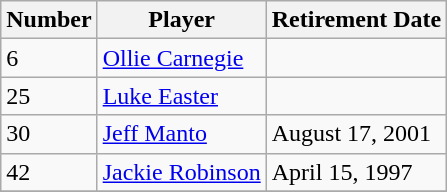<table class="wikitable">
<tr>
<th>Number</th>
<th>Player</th>
<th>Retirement Date</th>
</tr>
<tr>
<td>6</td>
<td><a href='#'>Ollie Carnegie</a></td>
<td></td>
</tr>
<tr>
<td>25</td>
<td><a href='#'>Luke Easter</a></td>
<td></td>
</tr>
<tr>
<td>30</td>
<td><a href='#'>Jeff Manto</a></td>
<td>August 17, 2001</td>
</tr>
<tr>
<td>42</td>
<td><a href='#'>Jackie Robinson</a></td>
<td>April 15, 1997</td>
</tr>
<tr>
</tr>
</table>
